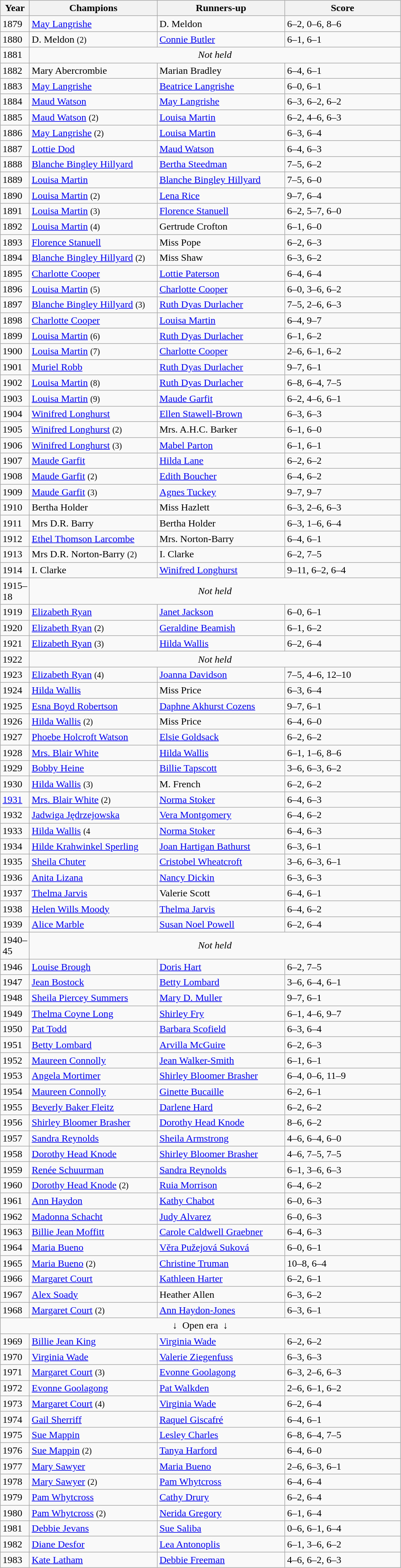<table class="sortable wikitable">
<tr>
<th style="width:40px">Year</th>
<th style="width:200px">Champions</th>
<th style="width:200px">Runners-up</th>
<th style="width:180px" class="unsortable">Score</th>
</tr>
<tr>
<td>1879 </td>
<td> <a href='#'>May Langrishe</a></td>
<td> D. Meldon</td>
<td>6–2, 0–6, 8–6</td>
</tr>
<tr>
<td>1880</td>
<td> D. Meldon <small>(2)</small></td>
<td> <a href='#'>Connie Butler</a></td>
<td>6–1, 6–1</td>
</tr>
<tr>
<td>1881</td>
<td colspan="4"  style="text-align:center;"><em>Not held</em></td>
</tr>
<tr>
<td>1882</td>
<td> Mary Abercrombie</td>
<td> Marian Bradley</td>
<td>6–4, 6–1</td>
</tr>
<tr>
<td>1883 </td>
<td> <a href='#'>May Langrishe</a></td>
<td> <a href='#'>Beatrice Langrishe</a></td>
<td>6–0, 6–1</td>
</tr>
<tr>
<td>1884</td>
<td> <a href='#'>Maud Watson</a></td>
<td> <a href='#'>May Langrishe</a></td>
<td>6–3, 6–2, 6–2</td>
</tr>
<tr>
<td>1885</td>
<td> <a href='#'>Maud Watson</a> <small>(2)</small></td>
<td> <a href='#'>Louisa Martin</a></td>
<td>6–2, 4–6, 6–3</td>
</tr>
<tr>
<td>1886 </td>
<td> <a href='#'>May Langrishe</a> <small>(2)</small></td>
<td> <a href='#'>Louisa Martin</a></td>
<td>6–3, 6–4</td>
</tr>
<tr>
<td>1887</td>
<td> <a href='#'>Lottie Dod</a></td>
<td> <a href='#'>Maud Watson</a></td>
<td>6–4, 6–3</td>
</tr>
<tr>
<td>1888</td>
<td> <a href='#'>Blanche Bingley Hillyard</a></td>
<td> <a href='#'>Bertha Steedman</a></td>
<td>7–5, 6–2</td>
</tr>
<tr>
<td>1889 </td>
<td> <a href='#'>Louisa Martin</a></td>
<td> <a href='#'>Blanche Bingley Hillyard</a></td>
<td>7–5, 6–0</td>
</tr>
<tr>
<td>1890 </td>
<td> <a href='#'>Louisa Martin</a> <small>(2)</small></td>
<td> <a href='#'>Lena Rice</a></td>
<td>9–7, 6–4</td>
</tr>
<tr>
<td>1891 </td>
<td> <a href='#'>Louisa Martin</a> <small>(3)</small></td>
<td> <a href='#'>Florence Stanuell</a></td>
<td>6–2, 5–7, 6–0</td>
</tr>
<tr>
<td>1892 </td>
<td> <a href='#'>Louisa Martin</a> <small>(4)</small></td>
<td> Gertrude Crofton</td>
<td>6–1, 6–0</td>
</tr>
<tr>
<td>1893 </td>
<td> <a href='#'>Florence Stanuell</a></td>
<td> Miss Pope</td>
<td>6–2, 6–3</td>
</tr>
<tr>
<td>1894</td>
<td> <a href='#'>Blanche Bingley Hillyard</a> <small>(2)</small></td>
<td> Miss Shaw</td>
<td>6–3, 6–2</td>
</tr>
<tr>
<td>1895</td>
<td> <a href='#'>Charlotte Cooper</a></td>
<td> <a href='#'>Lottie Paterson</a></td>
<td>6–4, 6–4</td>
</tr>
<tr>
<td>1896 </td>
<td> <a href='#'>Louisa Martin</a> <small>(5)</small></td>
<td> <a href='#'>Charlotte Cooper</a></td>
<td>6–0, 3–6, 6–2</td>
</tr>
<tr>
<td>1897</td>
<td> <a href='#'>Blanche Bingley Hillyard</a> <small>(3)</small></td>
<td> <a href='#'>Ruth Dyas Durlacher</a></td>
<td>7–5, 2–6, 6–3</td>
</tr>
<tr>
<td>1898</td>
<td> <a href='#'>Charlotte Cooper</a></td>
<td> <a href='#'>Louisa Martin</a></td>
<td>6–4, 9–7</td>
</tr>
<tr>
<td>1899 </td>
<td> <a href='#'>Louisa Martin</a> <small>(6)</small></td>
<td> <a href='#'>Ruth Dyas Durlacher</a></td>
<td>6–1, 6–2</td>
</tr>
<tr>
<td>1900 </td>
<td> <a href='#'>Louisa Martin</a> <small>(7)</small></td>
<td>  <a href='#'>Charlotte Cooper</a></td>
<td>2–6, 6–1, 6–2</td>
</tr>
<tr>
<td>1901</td>
<td> <a href='#'>Muriel Robb</a></td>
<td> <a href='#'>Ruth Dyas Durlacher</a></td>
<td>9–7, 6–1</td>
</tr>
<tr>
<td>1902 </td>
<td> <a href='#'>Louisa Martin</a> <small>(8)</small></td>
<td> <a href='#'>Ruth Dyas Durlacher</a></td>
<td>6–8, 6–4, 7–5</td>
</tr>
<tr>
<td>1903 </td>
<td> <a href='#'>Louisa Martin</a> <small>(9)</small></td>
<td> <a href='#'>Maude Garfit</a></td>
<td>6–2, 4–6, 6–1</td>
</tr>
<tr>
<td>1904</td>
<td> <a href='#'>Winifred Longhurst</a></td>
<td> <a href='#'>Ellen Stawell-Brown</a></td>
<td>6–3, 6–3</td>
</tr>
<tr>
<td>1905</td>
<td> <a href='#'>Winifred Longhurst</a> <small>(2)</small></td>
<td> Mrs. A.H.C. Barker</td>
<td>6–1, 6–0</td>
</tr>
<tr>
<td>1906</td>
<td> <a href='#'>Winifred Longhurst</a> <small>(3)</small></td>
<td> <a href='#'>Mabel Parton</a></td>
<td>6–1, 6–1</td>
</tr>
<tr>
<td>1907</td>
<td> <a href='#'>Maude Garfit</a></td>
<td> <a href='#'>Hilda Lane</a></td>
<td>6–2, 6–2</td>
</tr>
<tr>
<td>1908</td>
<td> <a href='#'>Maude Garfit</a> <small>(2)</small></td>
<td> <a href='#'>Edith Boucher</a></td>
<td>6–4, 6–2</td>
</tr>
<tr>
<td>1909</td>
<td> <a href='#'>Maude Garfit</a> <small>(3)</small></td>
<td> <a href='#'>Agnes Tuckey</a></td>
<td>9–7, 9–7</td>
</tr>
<tr>
<td>1910</td>
<td> Bertha Holder</td>
<td> Miss Hazlett</td>
<td>6–3, 2–6, 6–3</td>
</tr>
<tr>
<td>1911</td>
<td> Mrs D.R. Barry</td>
<td> Bertha Holder</td>
<td>6–3, 1–6, 6–4</td>
</tr>
<tr>
<td>1912</td>
<td> <a href='#'>Ethel Thomson Larcombe</a></td>
<td> Mrs. Norton-Barry</td>
<td>6–4, 6–1</td>
</tr>
<tr>
<td>1913</td>
<td> Mrs D.R. Norton-Barry <small>(2)</small></td>
<td> I. Clarke</td>
<td>6–2, 7–5</td>
</tr>
<tr>
<td>1914</td>
<td> I. Clarke</td>
<td> <a href='#'>Winifred Longhurst</a></td>
<td>9–11, 6–2, 6–4</td>
</tr>
<tr>
<td>1915–18</td>
<td colspan="4"  style="text-align:center;"><em>Not held</em></td>
</tr>
<tr>
<td>1919</td>
<td> <a href='#'>Elizabeth Ryan</a></td>
<td> <a href='#'>Janet Jackson</a></td>
<td>6–0, 6–1</td>
</tr>
<tr>
<td>1920</td>
<td> <a href='#'>Elizabeth Ryan</a> <small>(2)</small></td>
<td> <a href='#'>Geraldine Beamish</a></td>
<td>6–1, 6–2</td>
</tr>
<tr>
<td>1921</td>
<td> <a href='#'>Elizabeth Ryan</a> <small>(3)</small></td>
<td> <a href='#'>Hilda Wallis</a></td>
<td>6–2, 6–4</td>
</tr>
<tr>
<td>1922</td>
<td colspan="3"  style="text-align:center;"><em>Not held</em></td>
</tr>
<tr>
<td>1923</td>
<td> <a href='#'>Elizabeth Ryan</a> <small>(4)</small></td>
<td>  <a href='#'>Joanna Davidson</a></td>
<td>7–5, 4–6, 12–10</td>
</tr>
<tr>
<td>1924</td>
<td> <a href='#'>Hilda Wallis</a></td>
<td> Miss Price</td>
<td>6–3, 6–4</td>
</tr>
<tr>
<td>1925</td>
<td> <a href='#'>Esna Boyd Robertson</a></td>
<td> <a href='#'>Daphne Akhurst Cozens</a></td>
<td>9–7, 6–1</td>
</tr>
<tr>
<td>1926</td>
<td> <a href='#'>Hilda Wallis</a> <small>(2)</small></td>
<td> Miss Price</td>
<td>6–4, 6–0</td>
</tr>
<tr>
<td>1927</td>
<td> <a href='#'>Phoebe Holcroft Watson</a></td>
<td> <a href='#'>Elsie Goldsack</a></td>
<td>6–2, 6–2</td>
</tr>
<tr>
<td>1928</td>
<td> <a href='#'>Mrs. Blair White</a></td>
<td> <a href='#'>Hilda Wallis</a></td>
<td>6–1, 1–6, 8–6</td>
</tr>
<tr>
<td>1929</td>
<td> <a href='#'>Bobby Heine</a></td>
<td> <a href='#'>Billie Tapscott</a></td>
<td>3–6, 6–3, 6–2</td>
</tr>
<tr>
<td>1930</td>
<td> <a href='#'>Hilda Wallis</a> <small>(3)</small></td>
<td> M. French</td>
<td>6–2, 6–2</td>
</tr>
<tr>
<td><a href='#'>1931</a></td>
<td> <a href='#'>Mrs. Blair White</a> <small>(2)</small></td>
<td> <a href='#'>Norma Stoker</a></td>
<td>6–4, 6–3</td>
</tr>
<tr>
<td>1932</td>
<td> <a href='#'>Jadwiga Jędrzejowska</a></td>
<td> <a href='#'>Vera Montgomery</a></td>
<td>6–4, 6–2</td>
</tr>
<tr>
<td>1933</td>
<td> <a href='#'>Hilda Wallis</a> <small>(4</small></td>
<td> <a href='#'>Norma Stoker</a></td>
<td>6–4, 6–3</td>
</tr>
<tr>
<td>1934</td>
<td> <a href='#'>Hilde Krahwinkel Sperling</a></td>
<td> <a href='#'>Joan Hartigan Bathurst</a></td>
<td>6–3, 6–1</td>
</tr>
<tr>
<td>1935</td>
<td> <a href='#'>Sheila Chuter</a></td>
<td> <a href='#'>Cristobel Wheatcroft</a></td>
<td>3–6, 6–3, 6–1</td>
</tr>
<tr>
<td>1936</td>
<td> <a href='#'>Anita Lizana</a></td>
<td> <a href='#'>Nancy Dickin</a></td>
<td>6–3, 6–3</td>
</tr>
<tr>
<td>1937</td>
<td> <a href='#'>Thelma Jarvis</a></td>
<td> Valerie Scott</td>
<td>6–4, 6–1</td>
</tr>
<tr>
<td>1938</td>
<td> <a href='#'>Helen Wills Moody</a></td>
<td> <a href='#'>Thelma Jarvis</a></td>
<td>6–4, 6–2</td>
</tr>
<tr>
<td>1939</td>
<td> <a href='#'>Alice Marble</a></td>
<td> <a href='#'>Susan Noel Powell</a></td>
<td>6–2, 6–4</td>
</tr>
<tr>
<td>1940–45</td>
<td colspan="4"  style="text-align:center;"><em>Not held</em></td>
</tr>
<tr>
<td>1946</td>
<td> <a href='#'>Louise Brough</a></td>
<td> <a href='#'>Doris Hart</a></td>
<td>6–2, 7–5</td>
</tr>
<tr>
<td>1947</td>
<td> <a href='#'>Jean Bostock</a></td>
<td> <a href='#'>Betty Lombard</a></td>
<td>3–6, 6–4, 6–1</td>
</tr>
<tr>
<td>1948</td>
<td> <a href='#'>Sheila Piercey Summers</a></td>
<td> <a href='#'>Mary D. Muller</a></td>
<td>9–7, 6–1</td>
</tr>
<tr>
<td>1949</td>
<td> <a href='#'>Thelma Coyne Long</a></td>
<td> <a href='#'>Shirley Fry</a></td>
<td>6–1, 4–6, 9–7</td>
</tr>
<tr>
<td>1950</td>
<td> <a href='#'>Pat Todd</a></td>
<td> <a href='#'>Barbara Scofield</a></td>
<td>6–3, 6–4</td>
</tr>
<tr>
<td>1951</td>
<td> <a href='#'>Betty Lombard</a></td>
<td> <a href='#'>Arvilla McGuire</a></td>
<td>6–2, 6–3</td>
</tr>
<tr>
<td>1952</td>
<td> <a href='#'>Maureen Connolly</a></td>
<td> <a href='#'>Jean Walker-Smith</a></td>
<td>6–1, 6–1</td>
</tr>
<tr>
<td>1953</td>
<td> <a href='#'>Angela Mortimer</a></td>
<td> <a href='#'>Shirley Bloomer Brasher</a></td>
<td>6–4, 0–6, 11–9</td>
</tr>
<tr>
<td>1954</td>
<td> <a href='#'>Maureen Connolly</a></td>
<td> <a href='#'>Ginette Bucaille</a></td>
<td>6–2, 6–1</td>
</tr>
<tr>
<td>1955</td>
<td> <a href='#'>Beverly Baker Fleitz</a></td>
<td> <a href='#'>Darlene Hard</a></td>
<td>6–2, 6–2</td>
</tr>
<tr>
<td>1956</td>
<td> <a href='#'>Shirley Bloomer Brasher</a></td>
<td> <a href='#'>Dorothy Head Knode</a></td>
<td>8–6, 6–2</td>
</tr>
<tr>
<td>1957</td>
<td> <a href='#'>Sandra Reynolds</a></td>
<td> <a href='#'>Sheila Armstrong</a></td>
<td>4–6, 6–4, 6–0</td>
</tr>
<tr>
<td>1958</td>
<td> <a href='#'>Dorothy Head Knode</a></td>
<td> <a href='#'>Shirley Bloomer Brasher</a></td>
<td>4–6, 7–5, 7–5</td>
</tr>
<tr>
<td>1959</td>
<td> <a href='#'>Renée Schuurman</a></td>
<td> <a href='#'>Sandra Reynolds</a></td>
<td>6–1, 3–6, 6–3</td>
</tr>
<tr>
<td>1960</td>
<td> <a href='#'>Dorothy Head Knode</a> <small>(2)</small></td>
<td> <a href='#'>Ruia Morrison</a></td>
<td>6–4, 6–2</td>
</tr>
<tr>
<td>1961</td>
<td> <a href='#'>Ann Haydon</a></td>
<td> <a href='#'>Kathy Chabot</a></td>
<td>6–0, 6–3</td>
</tr>
<tr>
<td>1962</td>
<td> <a href='#'>Madonna Schacht</a></td>
<td> <a href='#'>Judy Alvarez</a></td>
<td>6–0, 6–3</td>
</tr>
<tr>
<td>1963</td>
<td> <a href='#'>Billie Jean Moffitt</a></td>
<td> <a href='#'>Carole Caldwell Graebner</a></td>
<td>6–4, 6–3</td>
</tr>
<tr>
<td>1964</td>
<td> <a href='#'>Maria Bueno</a></td>
<td> <a href='#'>Věra Pužejová Suková</a></td>
<td>6–0, 6–1</td>
</tr>
<tr>
<td>1965</td>
<td> <a href='#'>Maria Bueno</a> <small>(2)</small></td>
<td> <a href='#'>Christine Truman</a></td>
<td>10–8, 6–4</td>
</tr>
<tr>
<td>1966</td>
<td> <a href='#'>Margaret Court</a></td>
<td> <a href='#'>Kathleen Harter</a></td>
<td>6–2, 6–1</td>
</tr>
<tr>
<td>1967</td>
<td> <a href='#'>Alex Soady</a></td>
<td> Heather Allen</td>
<td>6–3, 6–2</td>
</tr>
<tr>
<td>1968</td>
<td> <a href='#'>Margaret Court</a> <small>(2)</small></td>
<td> <a href='#'>Ann Haydon-Jones</a></td>
<td>6–3, 6–1</td>
</tr>
<tr>
<td colspan="4" align="center">↓  Open era  ↓</td>
</tr>
<tr>
<td>1969</td>
<td> <a href='#'>Billie Jean King</a></td>
<td> <a href='#'>Virginia Wade</a></td>
<td>6–2, 6–2</td>
</tr>
<tr>
<td>1970</td>
<td> <a href='#'>Virginia Wade</a></td>
<td> <a href='#'>Valerie Ziegenfuss</a></td>
<td>6–3, 6–3</td>
</tr>
<tr>
<td>1971</td>
<td> <a href='#'>Margaret Court</a> <small>(3)</small></td>
<td> <a href='#'>Evonne Goolagong</a></td>
<td>6–3, 2–6, 6–3</td>
</tr>
<tr>
<td>1972</td>
<td> <a href='#'>Evonne Goolagong</a></td>
<td> <a href='#'>Pat Walkden</a></td>
<td>2–6, 6–1, 6–2</td>
</tr>
<tr>
<td>1973</td>
<td> <a href='#'>Margaret Court</a> <small>(4)</small></td>
<td> <a href='#'>Virginia Wade</a></td>
<td>6–2, 6–4</td>
</tr>
<tr>
<td>1974</td>
<td> <a href='#'>Gail Sherriff</a></td>
<td> <a href='#'>Raquel Giscafré</a></td>
<td>6–4, 6–1</td>
</tr>
<tr>
<td>1975</td>
<td> <a href='#'>Sue Mappin</a></td>
<td> <a href='#'>Lesley Charles</a></td>
<td>6–8, 6–4, 7–5</td>
</tr>
<tr>
<td>1976</td>
<td> <a href='#'>Sue Mappin</a> <small>(2)</small></td>
<td> <a href='#'>Tanya Harford</a></td>
<td>6–4, 6–0</td>
</tr>
<tr>
<td>1977</td>
<td> <a href='#'>Mary Sawyer</a></td>
<td> <a href='#'>Maria Bueno</a></td>
<td>2–6, 6–3, 6–1</td>
</tr>
<tr>
<td>1978</td>
<td> <a href='#'>Mary Sawyer</a> <small>(2)</small></td>
<td> <a href='#'>Pam Whytcross</a></td>
<td>6–4, 6–4</td>
</tr>
<tr>
<td>1979</td>
<td> <a href='#'>Pam Whytcross</a></td>
<td> <a href='#'>Cathy Drury</a></td>
<td>6–2, 6–4</td>
</tr>
<tr>
<td>1980</td>
<td> <a href='#'>Pam Whytcross</a> <small>(2)</small></td>
<td> <a href='#'>Nerida Gregory</a></td>
<td>6–1, 6–4</td>
</tr>
<tr>
<td>1981</td>
<td> <a href='#'>Debbie Jevans</a></td>
<td> <a href='#'>Sue Saliba</a></td>
<td>0–6, 6–1, 6–4</td>
</tr>
<tr>
<td>1982</td>
<td> <a href='#'>Diane Desfor</a></td>
<td> <a href='#'>Lea Antonoplis</a></td>
<td>6–1, 3–6, 6–2</td>
</tr>
<tr>
<td>1983</td>
<td> <a href='#'>Kate Latham</a></td>
<td> <a href='#'>Debbie Freeman</a></td>
<td>4–6, 6–2, 6–3</td>
</tr>
</table>
